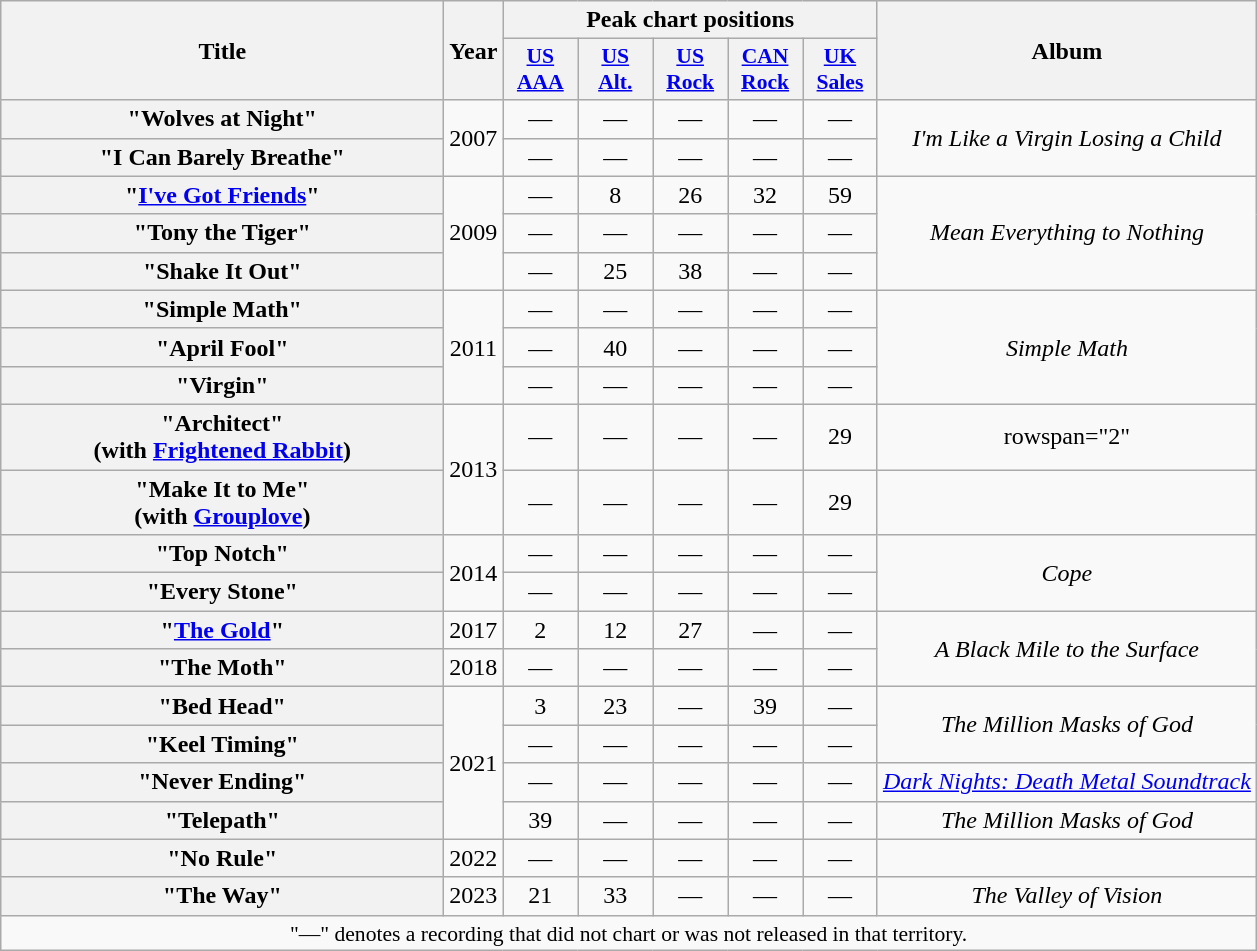<table class="wikitable plainrowheaders" style="text-align:center;">
<tr>
<th scope="col" rowspan="2" style="width:18em;">Title</th>
<th scope="col" rowspan="2">Year</th>
<th scope="col" colspan="5">Peak chart positions</th>
<th scope="col" rowspan="2">Album</th>
</tr>
<tr>
<th scope="col" style="width:3em;font-size:90%;"><a href='#'>US<br>AAA</a><br></th>
<th scope="col" style="width:3em;font-size:90%;"><a href='#'>US<br>Alt.</a><br></th>
<th scope="col" style="width:3em;font-size:90%;"><a href='#'>US<br>Rock</a><br></th>
<th scope="col" style="width:3em;font-size:90%;"><a href='#'>CAN<br>Rock</a><br></th>
<th scope="col" style="width:3em;font-size:90%;"><a href='#'>UK<br>Sales</a><br></th>
</tr>
<tr>
<th scope="row">"Wolves at Night"</th>
<td rowspan="2">2007</td>
<td>—</td>
<td>—</td>
<td>—</td>
<td>—</td>
<td>—</td>
<td rowspan="2"><em>I'm Like a Virgin Losing a Child</em></td>
</tr>
<tr>
<th scope="row">"I Can Barely Breathe"</th>
<td>—</td>
<td>—</td>
<td>—</td>
<td>—</td>
<td>—</td>
</tr>
<tr>
<th scope="row">"<a href='#'>I've Got Friends</a>"</th>
<td rowspan="3">2009</td>
<td>—</td>
<td>8</td>
<td>26</td>
<td>32</td>
<td>59</td>
<td rowspan="3"><em>Mean Everything to Nothing</em></td>
</tr>
<tr>
<th scope="row">"Tony the Tiger"</th>
<td>—</td>
<td>—</td>
<td>—</td>
<td>—</td>
<td>—</td>
</tr>
<tr>
<th scope="row">"Shake It Out"</th>
<td>—</td>
<td>25</td>
<td>38</td>
<td>—</td>
<td>—</td>
</tr>
<tr>
<th scope="row">"Simple Math"</th>
<td rowspan="3">2011</td>
<td>—</td>
<td>—</td>
<td>—</td>
<td>—</td>
<td>—</td>
<td rowspan="3"><em>Simple Math</em></td>
</tr>
<tr>
<th scope="row">"April Fool"</th>
<td>—</td>
<td>40</td>
<td>—</td>
<td>—</td>
<td>—</td>
</tr>
<tr>
<th scope="row">"Virgin"</th>
<td>—</td>
<td>—</td>
<td>—</td>
<td>—</td>
<td>—</td>
</tr>
<tr>
<th scope="row">"Architect"<br><span>(with <a href='#'>Frightened Rabbit</a>)</span></th>
<td rowspan="2">2013</td>
<td>—</td>
<td>—</td>
<td>—</td>
<td>—</td>
<td>29</td>
<td>rowspan="2" </td>
</tr>
<tr>
<th scope="row">"Make It to Me"<br><span>(with <a href='#'>Grouplove</a>)</span></th>
<td>—</td>
<td>—</td>
<td>—</td>
<td>—</td>
<td>29</td>
</tr>
<tr>
<th scope="row">"Top Notch"</th>
<td rowspan="2">2014</td>
<td>—</td>
<td>—</td>
<td>—</td>
<td>—</td>
<td>—</td>
<td rowspan="2"><em>Cope</em></td>
</tr>
<tr>
<th scope="row">"Every Stone"</th>
<td>—</td>
<td>—</td>
<td>—</td>
<td>—</td>
<td>—</td>
</tr>
<tr>
<th scope="row">"<a href='#'>The Gold</a>"</th>
<td>2017</td>
<td>2</td>
<td>12</td>
<td>27</td>
<td>—</td>
<td>—</td>
<td rowspan="2"><em>A Black Mile to the Surface</em></td>
</tr>
<tr>
<th scope="row">"The Moth"</th>
<td>2018</td>
<td>—</td>
<td>—</td>
<td>—</td>
<td>—</td>
<td>—</td>
</tr>
<tr>
<th scope="row">"Bed Head"</th>
<td rowspan="4">2021</td>
<td>3</td>
<td>23</td>
<td>—</td>
<td>39</td>
<td>—</td>
<td rowspan="2"><em>The Million Masks of God</em></td>
</tr>
<tr>
<th scope="row">"Keel Timing"</th>
<td>—</td>
<td>—</td>
<td>—</td>
<td>—</td>
<td>—</td>
</tr>
<tr>
<th scope="row">"Never Ending"</th>
<td>—</td>
<td>—</td>
<td>—</td>
<td>—</td>
<td>—</td>
<td><em><a href='#'>Dark Nights: Death Metal Soundtrack</a></em></td>
</tr>
<tr>
<th scope="row">"Telepath"</th>
<td>39</td>
<td>—</td>
<td>—</td>
<td>—</td>
<td>—</td>
<td><em>The Million Masks of God</em></td>
</tr>
<tr>
<th scope="row">"No Rule"</th>
<td>2022</td>
<td>—</td>
<td>—</td>
<td>—</td>
<td>—</td>
<td>—</td>
<td></td>
</tr>
<tr>
<th scope="row">"The Way"</th>
<td>2023</td>
<td>21</td>
<td>33</td>
<td>—</td>
<td>—</td>
<td>—</td>
<td><em>The Valley of Vision</em></td>
</tr>
<tr>
<td colspan="8" style="font-size:90%">"—" denotes a recording that did not chart or was not released in that territory.</td>
</tr>
</table>
